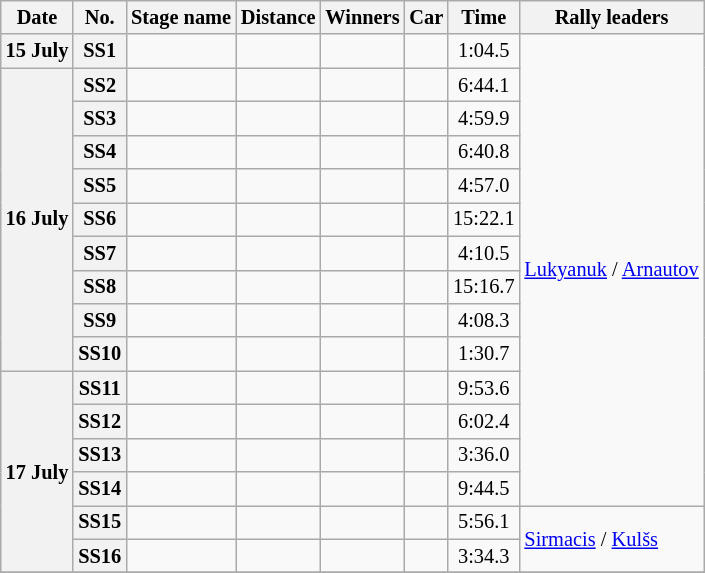<table class="wikitable" style="font-size: 85%;">
<tr>
<th>Date</th>
<th>No.</th>
<th>Stage name</th>
<th>Distance</th>
<th>Winners</th>
<th>Car</th>
<th>Time</th>
<th>Rally leaders</th>
</tr>
<tr>
<th>15 July</th>
<th>SS1</th>
<td></td>
<td align="center"></td>
<td></td>
<td></td>
<td align="center">1:04.5</td>
<td rowspan="14"><a href='#'>Lukyanuk</a> / <a href='#'>Arnautov</a></td>
</tr>
<tr>
<th rowspan="9">16 July</th>
<th>SS2</th>
<td></td>
<td align="center"></td>
<td></td>
<td></td>
<td align="center">6:44.1</td>
</tr>
<tr>
<th>SS3</th>
<td></td>
<td align="center"></td>
<td></td>
<td></td>
<td align="center">4:59.9</td>
</tr>
<tr>
<th>SS4</th>
<td></td>
<td align="center"></td>
<td></td>
<td></td>
<td align="center">6:40.8</td>
</tr>
<tr>
<th>SS5</th>
<td></td>
<td align="center"></td>
<td></td>
<td></td>
<td align="center">4:57.0</td>
</tr>
<tr>
<th>SS6</th>
<td></td>
<td align="center"></td>
<td></td>
<td></td>
<td align="center">15:22.1</td>
</tr>
<tr>
<th>SS7</th>
<td></td>
<td align="center"></td>
<td></td>
<td></td>
<td align="center">4:10.5</td>
</tr>
<tr>
<th>SS8</th>
<td></td>
<td align="center"></td>
<td></td>
<td></td>
<td align="center">15:16.7</td>
</tr>
<tr>
<th>SS9</th>
<td></td>
<td align="center"></td>
<td></td>
<td></td>
<td align="center">4:08.3</td>
</tr>
<tr>
<th>SS10</th>
<td></td>
<td align="center"></td>
<td></td>
<td></td>
<td align="center">1:30.7</td>
</tr>
<tr>
<th rowspan="6">17 July</th>
<th>SS11</th>
<td></td>
<td align="center"></td>
<td></td>
<td></td>
<td align="center">9:53.6</td>
</tr>
<tr>
<th>SS12</th>
<td></td>
<td align="center"></td>
<td></td>
<td></td>
<td align="center">6:02.4</td>
</tr>
<tr>
<th>SS13</th>
<td></td>
<td align="center"></td>
<td></td>
<td></td>
<td align="center">3:36.0</td>
</tr>
<tr>
<th>SS14</th>
<td></td>
<td align="center"></td>
<td></td>
<td></td>
<td align="center">9:44.5</td>
</tr>
<tr>
<th>SS15</th>
<td></td>
<td align="center"></td>
<td></td>
<td></td>
<td align="center">5:56.1</td>
<td rowspan="2"><a href='#'>Sirmacis</a> / <a href='#'>Kulšs</a></td>
</tr>
<tr>
<th>SS16</th>
<td></td>
<td align="center"></td>
<td></td>
<td></td>
<td align="center">3:34.3</td>
</tr>
<tr>
</tr>
</table>
